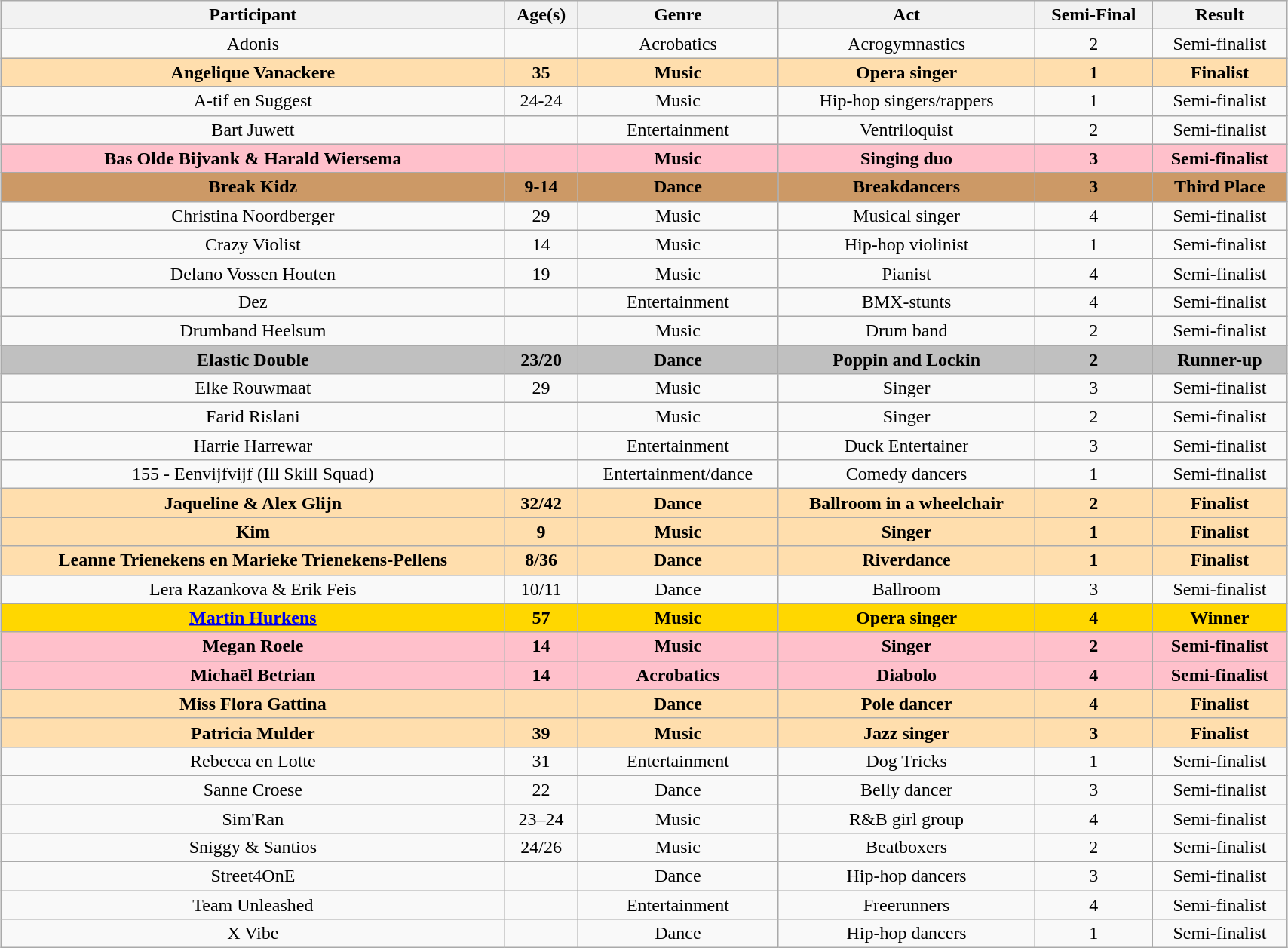<table class="wikitable sortable" style="margin-left: auto; margin-right: auto; border: none; width:90%; text-align:center;">
<tr valign="top">
<th>Participant</th>
<th class="unsortable">Age(s)</th>
<th>Genre</th>
<th class="unsortable">Act</th>
<th>Semi-Final</th>
<th>Result</th>
</tr>
<tr>
<td>Adonis</td>
<td></td>
<td>Acrobatics</td>
<td>Acrogymnastics</td>
<td>2</td>
<td>Semi-finalist</td>
</tr>
<tr>
<td style="background:NavajoWhite; color:black;"><strong>Angelique Vanackere</strong></td>
<td style="background:NavajoWhite; color:black;"><strong>35</strong></td>
<td style="background:NavajoWhite; color:black;"><strong>Music</strong></td>
<td style="background:NavajoWhite; color:black;"><strong>Opera singer</strong></td>
<td style="background:NavajoWhite; color:black;"><strong>1</strong></td>
<td style="background:NavajoWhite; color:black;"><strong>Finalist</strong></td>
</tr>
<tr>
<td>A-tif en Suggest</td>
<td>24-24</td>
<td>Music</td>
<td>Hip-hop singers/rappers</td>
<td>1</td>
<td>Semi-finalist</td>
</tr>
<tr>
<td>Bart Juwett</td>
<td></td>
<td>Entertainment</td>
<td>Ventriloquist</td>
<td>2</td>
<td>Semi-finalist</td>
</tr>
<tr>
<td style="background:pink; color:black;"><strong>Bas Olde Bijvank & Harald Wiersema</strong></td>
<td style="background:pink; color:black;"><strong> </strong></td>
<td style="background:pink; color:black;"><strong>Music</strong></td>
<td style="background:pink; color:black;"><strong>Singing duo</strong></td>
<td style="background:pink; color:black;"><strong>3</strong></td>
<td style="background:pink; color:black;"><strong>	Semi-finalist</strong></td>
</tr>
<tr>
<td style="background:#c96; color:black;"><strong>Break Kidz</strong></td>
<td style="background:#c96; color:black;"><strong>9-14</strong></td>
<td style="background:#c96; color:black;"><strong>Dance</strong></td>
<td style="background:#c96; color:black;"><strong>Breakdancers</strong></td>
<td style="background:#c96; color:black;"><strong>3</strong></td>
<td style="background:#c96; color:black;"><strong>Third Place</strong></td>
</tr>
<tr>
<td>Christina Noordberger</td>
<td>29</td>
<td>Music</td>
<td>Musical singer</td>
<td>4</td>
<td>Semi-finalist</td>
</tr>
<tr>
<td>Crazy Violist</td>
<td>14</td>
<td>Music</td>
<td>Hip-hop violinist</td>
<td>1</td>
<td>Semi-finalist</td>
</tr>
<tr>
<td>Delano Vossen Houten</td>
<td>19</td>
<td>Music</td>
<td>Pianist</td>
<td>4</td>
<td>Semi-finalist</td>
</tr>
<tr>
<td>Dez</td>
<td></td>
<td>Entertainment</td>
<td>BMX-stunts</td>
<td>4</td>
<td>Semi-finalist</td>
</tr>
<tr>
<td>Drumband Heelsum</td>
<td></td>
<td>Music</td>
<td>Drum band</td>
<td>2</td>
<td>Semi-finalist</td>
</tr>
<tr>
<td style="background:silver; color:black;"><strong>Elastic Double</strong></td>
<td style="background:silver; color:black;"><strong>23/20</strong></td>
<td style="background:silver; color:black;"><strong>Dance</strong></td>
<td style="background:silver; color:black;"><strong>Poppin and Lockin</strong></td>
<td style="background:silver; color:black;"><strong>2</strong></td>
<td style="background:silver; color:black;"><strong>Runner-up</strong></td>
</tr>
<tr>
<td>Elke Rouwmaat</td>
<td>29</td>
<td>Music</td>
<td>Singer</td>
<td>3</td>
<td>Semi-finalist</td>
</tr>
<tr>
<td>Farid Rislani</td>
<td></td>
<td>Music</td>
<td>Singer</td>
<td>2</td>
<td>Semi-finalist</td>
</tr>
<tr>
<td>Harrie Harrewar</td>
<td></td>
<td>Entertainment</td>
<td>Duck Entertainer</td>
<td>3</td>
<td>Semi-finalist</td>
</tr>
<tr>
<td>155 - Eenvijfvijf (Ill Skill Squad)</td>
<td></td>
<td>Entertainment/dance</td>
<td>Comedy dancers</td>
<td>1</td>
<td>Semi-finalist</td>
</tr>
<tr>
<td style="background:NavajoWhite; color:black;"><strong>Jaqueline & Alex Glijn</strong></td>
<td style="background:NavajoWhite; color:black;"><strong>32/42</strong></td>
<td style="background:NavajoWhite; color:black;"><strong>Dance</strong></td>
<td style="background:NavajoWhite; color:black;"><strong>Ballroom in a wheelchair</strong></td>
<td style="background:NavajoWhite; color:black;"><strong>2</strong></td>
<td style="background:NavajoWhite; color:black;"><strong>Finalist</strong></td>
</tr>
<tr>
<td style="background:NavajoWhite; color:black;"><strong>Kim</strong></td>
<td style="background:NavajoWhite; color:black;"><strong>9</strong></td>
<td style="background:NavajoWhite; color:black;"><strong>Music</strong></td>
<td style="background:NavajoWhite; color:black;"><strong>Singer</strong></td>
<td style="background:NavajoWhite; color:black;"><strong>1</strong></td>
<td style="background:NavajoWhite; color:black;"><strong>Finalist</strong></td>
</tr>
<tr>
<td style="background:NavajoWhite; color:black;"><strong>Leanne Trienekens en Marieke Trienekens-Pellens</strong></td>
<td style="background:NavajoWhite; color:black;"><strong>8/36</strong></td>
<td style="background:NavajoWhite; color:black;"><strong>Dance</strong></td>
<td style="background:NavajoWhite; color:black;"><strong>Riverdance</strong></td>
<td style="background:NavajoWhite; color:black;"><strong>1</strong></td>
<td style="background:NavajoWhite; color:black;"><strong>Finalist</strong></td>
</tr>
<tr>
<td>Lera Razankova & Erik Feis</td>
<td>10/11</td>
<td>Dance</td>
<td>Ballroom</td>
<td>3</td>
<td>Semi-finalist</td>
</tr>
<tr>
<td style="background:gold; color:black;"><strong><a href='#'>Martin Hurkens</a></strong></td>
<td style="background:gold; color:black;"><strong>57</strong></td>
<td style="background:gold; color:black;"><strong>Music</strong></td>
<td style="background:gold; color:black;"><strong>Opera singer</strong></td>
<td style="background:gold; color:black;"><strong>4</strong></td>
<td style="background:gold; color:black;"><strong>Winner</strong></td>
</tr>
<tr>
<td style="background:pink; color:black;"><strong>Megan Roele</strong></td>
<td style="background:pink; color:black;"><strong>14</strong></td>
<td style="background:pink; color:black;"><strong>Music</strong></td>
<td style="background:pink; color:black;"><strong>Singer</strong></td>
<td style="background:pink; color:black;"><strong>2</strong></td>
<td style="background:pink; color:black;"><strong>Semi-finalist</strong></td>
</tr>
<tr>
<td style="background:pink; color:black;"><strong>Michaël Betrian</strong></td>
<td style="background:pink; color:black;"><strong>14</strong></td>
<td style="background:pink; color:black;"><strong>Acrobatics</strong></td>
<td style="background:pink; color:black;"><strong>Diabolo</strong></td>
<td style="background:pink; color:black;"><strong>4</strong></td>
<td style="background:pink; color:black;"><strong>Semi-finalist</strong></td>
</tr>
<tr>
<td style="background:NavajoWhite; color:black;"><strong>Miss Flora Gattina</strong></td>
<td style="background:NavajoWhite; color:black;"><strong> </strong></td>
<td style="background:NavajoWhite; color:black;"><strong>Dance</strong></td>
<td style="background:NavajoWhite; color:black;"><strong>Pole dancer</strong></td>
<td style="background:NavajoWhite; color:black;"><strong>4</strong></td>
<td style="background:NavajoWhite; color:black;"><strong>Finalist</strong></td>
</tr>
<tr>
<td style="background:NavajoWhite; color:black;"><strong>Patricia Mulder</strong></td>
<td style="background:NavajoWhite; color:black;"><strong>39</strong></td>
<td style="background:NavajoWhite; color:black;"><strong>Music</strong></td>
<td style="background:NavajoWhite; color:black;"><strong>Jazz singer</strong></td>
<td style="background:NavajoWhite; color:black;"><strong>3</strong></td>
<td style="background:NavajoWhite; color:black;"><strong>Finalist</strong></td>
</tr>
<tr>
<td>Rebecca en Lotte</td>
<td>31</td>
<td>Entertainment</td>
<td>Dog Tricks</td>
<td>1</td>
<td>Semi-finalist</td>
</tr>
<tr>
<td>Sanne Croese</td>
<td>22</td>
<td>Dance</td>
<td>Belly dancer</td>
<td>3</td>
<td>Semi-finalist</td>
</tr>
<tr>
<td>Sim'Ran</td>
<td>23–24</td>
<td>Music</td>
<td>R&B girl group</td>
<td>4</td>
<td>Semi-finalist</td>
</tr>
<tr>
<td>Sniggy & Santios</td>
<td>24/26</td>
<td>Music</td>
<td>Beatboxers</td>
<td>2</td>
<td>Semi-finalist</td>
</tr>
<tr>
<td>Street4OnE</td>
<td></td>
<td>Dance</td>
<td>Hip-hop dancers</td>
<td>3</td>
<td>Semi-finalist</td>
</tr>
<tr>
<td>Team Unleashed</td>
<td></td>
<td>Entertainment</td>
<td>Freerunners</td>
<td>4</td>
<td>Semi-finalist</td>
</tr>
<tr>
<td>X Vibe</td>
<td></td>
<td>Dance</td>
<td>Hip-hop dancers</td>
<td>1</td>
<td>Semi-finalist</td>
</tr>
</table>
